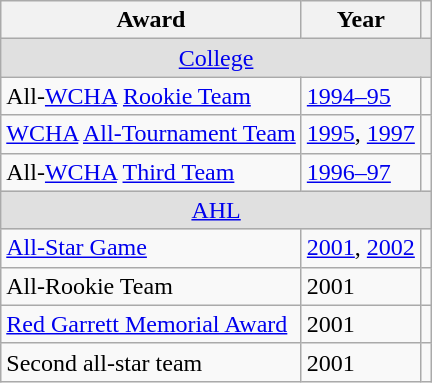<table class="wikitable">
<tr>
<th>Award</th>
<th>Year</th>
<th></th>
</tr>
<tr ALIGN="center" bgcolor="#e0e0e0">
<td colspan="3"><a href='#'>College</a></td>
</tr>
<tr>
<td>All-<a href='#'>WCHA</a> <a href='#'>Rookie Team</a></td>
<td><a href='#'>1994–95</a></td>
<td></td>
</tr>
<tr>
<td><a href='#'>WCHA</a> <a href='#'>All-Tournament Team</a></td>
<td><a href='#'>1995</a>, <a href='#'>1997</a></td>
<td></td>
</tr>
<tr>
<td>All-<a href='#'>WCHA</a> <a href='#'>Third Team</a></td>
<td><a href='#'>1996–97</a></td>
<td></td>
</tr>
<tr ALIGN="center" bgcolor="#e0e0e0">
<td colspan="3"><a href='#'>AHL</a></td>
</tr>
<tr>
<td><a href='#'>All-Star Game</a></td>
<td><a href='#'>2001</a>, <a href='#'>2002</a></td>
<td></td>
</tr>
<tr>
<td>All-Rookie Team</td>
<td>2001</td>
<td></td>
</tr>
<tr>
<td><a href='#'>Red Garrett Memorial Award</a></td>
<td>2001</td>
<td></td>
</tr>
<tr>
<td>Second all-star team</td>
<td>2001</td>
<td></td>
</tr>
</table>
